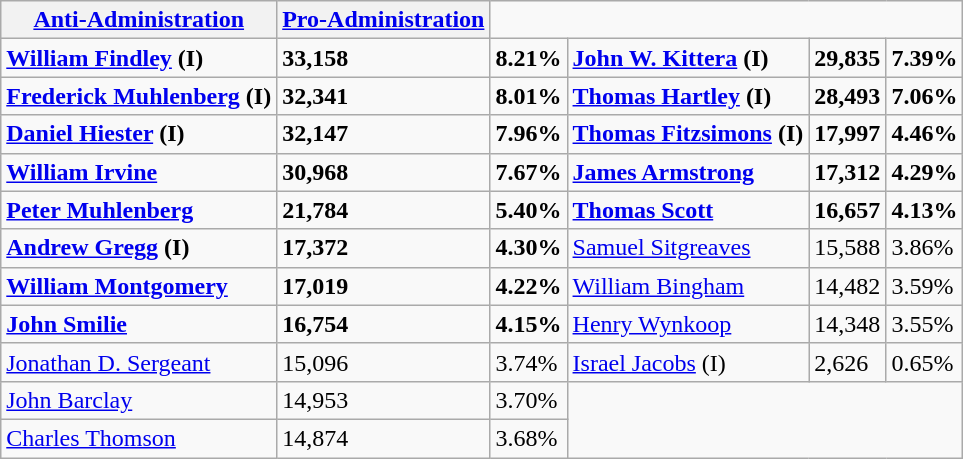<table class=wikitable>
<tr>
<th><a href='#'>Anti-Administration</a></th>
<th><a href='#'>Pro-Administration</a></th>
</tr>
<tr>
<td><strong><a href='#'>William Findley</a> (I)</strong></td>
<td><strong>33,158</strong></td>
<td><strong>8.21%</strong></td>
<td><strong><a href='#'>John W. Kittera</a> (I)</strong></td>
<td><strong>29,835</strong></td>
<td><strong>7.39%</strong></td>
</tr>
<tr>
<td><strong><a href='#'>Frederick Muhlenberg</a> (I)</strong></td>
<td><strong>32,341</strong></td>
<td><strong>8.01%</strong></td>
<td><strong><a href='#'>Thomas Hartley</a> (I)</strong></td>
<td><strong>28,493</strong></td>
<td><strong>7.06%</strong></td>
</tr>
<tr>
<td><strong><a href='#'>Daniel Hiester</a> (I)</strong></td>
<td><strong>32,147</strong></td>
<td><strong>7.96%</strong></td>
<td><strong><a href='#'>Thomas Fitzsimons</a> (I)</strong></td>
<td><strong>17,997</strong></td>
<td><strong>4.46%</strong></td>
</tr>
<tr>
<td><strong><a href='#'>William Irvine</a></strong></td>
<td><strong>30,968</strong></td>
<td><strong>7.67%</strong></td>
<td><strong><a href='#'>James Armstrong</a></strong></td>
<td><strong>17,312</strong></td>
<td><strong>4.29%</strong></td>
</tr>
<tr>
<td><strong><a href='#'>Peter Muhlenberg</a></strong></td>
<td><strong>21,784</strong></td>
<td><strong>5.40%</strong></td>
<td><strong><a href='#'>Thomas Scott</a></strong></td>
<td><strong>16,657</strong></td>
<td><strong>4.13%</strong></td>
</tr>
<tr>
<td><strong><a href='#'>Andrew Gregg</a> (I)</strong></td>
<td><strong>17,372</strong></td>
<td><strong>4.30%</strong></td>
<td><a href='#'>Samuel Sitgreaves</a></td>
<td>15,588</td>
<td>3.86%</td>
</tr>
<tr>
<td><strong><a href='#'>William Montgomery</a></strong></td>
<td><strong>17,019</strong></td>
<td><strong>4.22%</strong></td>
<td><a href='#'>William Bingham</a></td>
<td>14,482</td>
<td>3.59%</td>
</tr>
<tr>
<td><strong><a href='#'>John Smilie</a></strong></td>
<td><strong>16,754</strong></td>
<td><strong>4.15%</strong></td>
<td><a href='#'>Henry Wynkoop</a></td>
<td>14,348</td>
<td>3.55%</td>
</tr>
<tr>
<td><a href='#'>Jonathan D. Sergeant</a></td>
<td>15,096</td>
<td>3.74%</td>
<td><a href='#'>Israel Jacobs</a> (I)</td>
<td>2,626</td>
<td>0.65%</td>
</tr>
<tr>
<td><a href='#'>John Barclay</a></td>
<td>14,953</td>
<td>3.70%</td>
<td colspan=3 rowspan=2></td>
</tr>
<tr>
<td><a href='#'>Charles Thomson</a></td>
<td>14,874</td>
<td>3.68%</td>
</tr>
</table>
